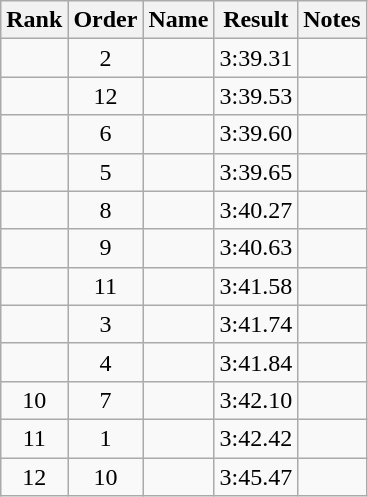<table class="wikitable sortable" style="text-align:center">
<tr>
<th>Rank</th>
<th>Order</th>
<th>Name</th>
<th>Result</th>
<th>Notes</th>
</tr>
<tr>
<td></td>
<td>2</td>
<td align="left"></td>
<td>3:39.31</td>
<td></td>
</tr>
<tr>
<td></td>
<td>12</td>
<td align="left"></td>
<td>3:39.53</td>
<td></td>
</tr>
<tr>
<td></td>
<td>6</td>
<td align="left"></td>
<td>3:39.60</td>
<td></td>
</tr>
<tr>
<td></td>
<td>5</td>
<td align="left"></td>
<td>3:39.65</td>
<td></td>
</tr>
<tr>
<td></td>
<td>8</td>
<td align="left"></td>
<td>3:40.27</td>
<td></td>
</tr>
<tr>
<td></td>
<td>9</td>
<td align="left"></td>
<td>3:40.63</td>
<td></td>
</tr>
<tr>
<td></td>
<td>11</td>
<td align="left"></td>
<td>3:41.58</td>
<td></td>
</tr>
<tr>
<td></td>
<td>3</td>
<td align="left"></td>
<td>3:41.74</td>
<td></td>
</tr>
<tr>
<td></td>
<td>4</td>
<td align="left"></td>
<td>3:41.84</td>
<td></td>
</tr>
<tr>
<td>10</td>
<td>7</td>
<td align="left"></td>
<td>3:42.10</td>
<td></td>
</tr>
<tr>
<td>11</td>
<td>1</td>
<td align="left"></td>
<td>3:42.42</td>
<td></td>
</tr>
<tr>
<td>12</td>
<td>10</td>
<td align="left"></td>
<td>3:45.47</td>
<td></td>
</tr>
</table>
